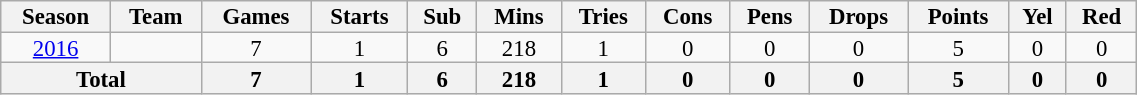<table class="wikitable" style="text-align:center; line-height:90%; font-size:95%; width:60%;">
<tr>
<th>Season</th>
<th>Team</th>
<th>Games</th>
<th>Starts</th>
<th>Sub</th>
<th>Mins</th>
<th>Tries</th>
<th>Cons</th>
<th>Pens</th>
<th>Drops</th>
<th>Points</th>
<th>Yel</th>
<th>Red</th>
</tr>
<tr>
<td><a href='#'>2016</a></td>
<td></td>
<td>7</td>
<td>1</td>
<td>6</td>
<td>218</td>
<td>1</td>
<td>0</td>
<td>0</td>
<td>0</td>
<td>5</td>
<td>0</td>
<td>0</td>
</tr>
<tr>
<th colspan="2">Total</th>
<th>7</th>
<th>1</th>
<th>6</th>
<th>218</th>
<th>1</th>
<th>0</th>
<th>0</th>
<th>0</th>
<th>5</th>
<th>0</th>
<th>0</th>
</tr>
</table>
